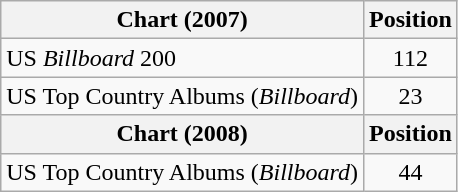<table class="wikitable">
<tr>
<th>Chart (2007)</th>
<th>Position</th>
</tr>
<tr>
<td>US <em>Billboard</em> 200</td>
<td align="center">112</td>
</tr>
<tr>
<td>US Top Country Albums (<em>Billboard</em>)</td>
<td align="center">23</td>
</tr>
<tr>
<th>Chart (2008)</th>
<th>Position</th>
</tr>
<tr>
<td>US Top Country Albums (<em>Billboard</em>)</td>
<td align="center">44</td>
</tr>
</table>
